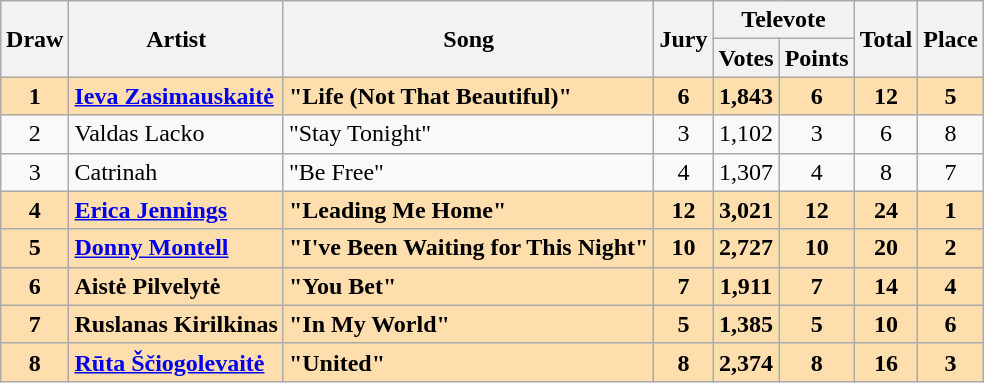<table class="sortable wikitable" style="margin: 1em auto 1em auto; text-align:center;">
<tr>
<th rowspan="2">Draw</th>
<th rowspan="2">Artist</th>
<th rowspan="2">Song</th>
<th rowspan="2">Jury</th>
<th colspan="2">Televote</th>
<th rowspan="2">Total</th>
<th rowspan="2">Place</th>
</tr>
<tr>
<th>Votes</th>
<th>Points</th>
</tr>
<tr style="font-weight:bold; background:navajowhite;">
<td>1</td>
<td align="left"><a href='#'>Ieva Zasimauskaitė</a></td>
<td align="left">"Life (Not That Beautiful)"</td>
<td>6</td>
<td>1,843</td>
<td>6</td>
<td>12</td>
<td>5</td>
</tr>
<tr>
<td>2</td>
<td align="left">Valdas Lacko</td>
<td align="left">"Stay Tonight"</td>
<td>3</td>
<td>1,102</td>
<td>3</td>
<td>6</td>
<td>8</td>
</tr>
<tr>
<td>3</td>
<td align="left">Catrinah</td>
<td align="left">"Be Free"</td>
<td>4</td>
<td>1,307</td>
<td>4</td>
<td>8</td>
<td>7</td>
</tr>
<tr style="font-weight:bold; background:navajowhite;">
<td>4</td>
<td align="left"><a href='#'>Erica Jennings</a></td>
<td align="left">"Leading Me Home"</td>
<td>12</td>
<td>3,021</td>
<td>12</td>
<td>24</td>
<td>1</td>
</tr>
<tr style="font-weight:bold; background:navajowhite;">
<td>5</td>
<td align="left"><a href='#'>Donny Montell</a></td>
<td align="left">"I've Been Waiting for This Night"</td>
<td>10</td>
<td>2,727</td>
<td>10</td>
<td>20</td>
<td>2</td>
</tr>
<tr style="font-weight:bold; background:navajowhite;">
<td>6</td>
<td align="left">Aistė Pilvelytė</td>
<td align="left">"You Bet"</td>
<td>7</td>
<td>1,911</td>
<td>7</td>
<td>14</td>
<td>4</td>
</tr>
<tr style="font-weight:bold; background:navajowhite;">
<td>7</td>
<td align="left">Ruslanas Kirilkinas</td>
<td align="left">"In My World"</td>
<td>5</td>
<td>1,385</td>
<td>5</td>
<td>10</td>
<td>6</td>
</tr>
<tr style="font-weight:bold; background:navajowhite;">
<td>8</td>
<td align="left"><a href='#'>Rūta Ščiogolevaitė</a></td>
<td align="left">"United"</td>
<td>8</td>
<td>2,374</td>
<td>8</td>
<td>16</td>
<td>3</td>
</tr>
</table>
